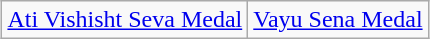<table class="wikitable" style="margin:1em auto; text-align:center;">
<tr>
<td style="text-align:center;"><a href='#'>Ati Vishisht Seva Medal</a></td>
<td style="text-align:center;"><a href='#'>Vayu Sena Medal</a></td>
</tr>
</table>
